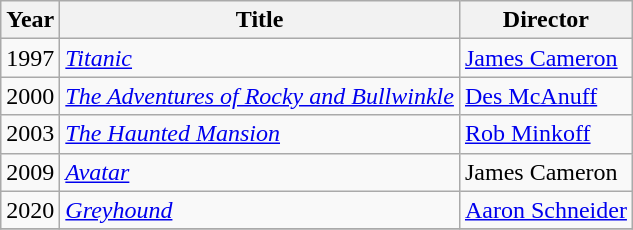<table class="wikitable">
<tr>
<th>Year</th>
<th>Title</th>
<th>Director</th>
</tr>
<tr>
<td>1997</td>
<td><em><a href='#'>Titanic</a></em></td>
<td><a href='#'>James Cameron</a></td>
</tr>
<tr>
<td>2000</td>
<td><em><a href='#'>The Adventures of Rocky and Bullwinkle</a></em></td>
<td><a href='#'>Des McAnuff</a></td>
</tr>
<tr>
<td>2003</td>
<td><em><a href='#'>The Haunted Mansion</a></em></td>
<td><a href='#'>Rob Minkoff</a></td>
</tr>
<tr>
<td>2009</td>
<td><em><a href='#'>Avatar</a></em></td>
<td>James Cameron</td>
</tr>
<tr>
<td>2020</td>
<td><em><a href='#'>Greyhound</a></em></td>
<td><a href='#'>Aaron Schneider</a></td>
</tr>
<tr>
</tr>
</table>
